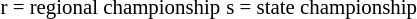<table style="font-size: 87%;">
<tr>
<td>r = regional championship</td>
<td>s = state championship</td>
</tr>
</table>
